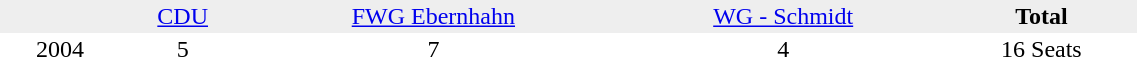<table border="0" cellpadding="2" cellspacing="0" width="60%">
<tr bgcolor="#eeeeee" align="center">
<td></td>
<td><a href='#'>CDU</a></td>
<td><a href='#'>FWG Ebernhahn</a></td>
<td><a href='#'>WG - Schmidt</a></td>
<td><strong>Total</strong></td>
</tr>
<tr align="center">
<td>2004</td>
<td>5</td>
<td>7</td>
<td>4</td>
<td>16 Seats</td>
</tr>
</table>
